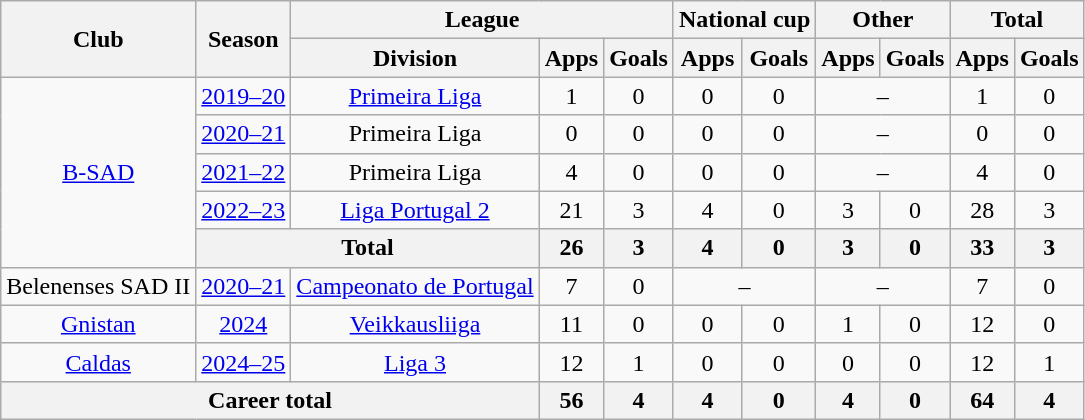<table class="wikitable" style="text-align:center">
<tr>
<th rowspan="2">Club</th>
<th rowspan="2">Season</th>
<th colspan="3">League</th>
<th colspan="2">National cup</th>
<th colspan="2">Other</th>
<th colspan="2">Total</th>
</tr>
<tr>
<th>Division</th>
<th>Apps</th>
<th>Goals</th>
<th>Apps</th>
<th>Goals</th>
<th>Apps</th>
<th>Goals</th>
<th>Apps</th>
<th>Goals</th>
</tr>
<tr>
<td rowspan="5"><a href='#'>B-SAD</a></td>
<td><a href='#'>2019–20</a></td>
<td><a href='#'>Primeira Liga</a></td>
<td>1</td>
<td>0</td>
<td>0</td>
<td>0</td>
<td colspan="2">–</td>
<td>1</td>
<td>0</td>
</tr>
<tr>
<td><a href='#'>2020–21</a></td>
<td>Primeira Liga</td>
<td>0</td>
<td>0</td>
<td>0</td>
<td>0</td>
<td colspan="2">–</td>
<td>0</td>
<td>0</td>
</tr>
<tr>
<td><a href='#'>2021–22</a></td>
<td>Primeira Liga</td>
<td>4</td>
<td>0</td>
<td>0</td>
<td>0</td>
<td colspan="2">–</td>
<td>4</td>
<td>0</td>
</tr>
<tr>
<td><a href='#'>2022–23</a></td>
<td><a href='#'>Liga Portugal 2</a></td>
<td>21</td>
<td>3</td>
<td>4</td>
<td>0</td>
<td>3</td>
<td>0</td>
<td>28</td>
<td>3</td>
</tr>
<tr>
<th colspan="2">Total</th>
<th>26</th>
<th>3</th>
<th>4</th>
<th>0</th>
<th>3</th>
<th>0</th>
<th>33</th>
<th>3</th>
</tr>
<tr>
<td>Belenenses SAD II</td>
<td><a href='#'>2020–21</a></td>
<td><a href='#'>Campeonato de Portugal</a></td>
<td>7</td>
<td>0</td>
<td colspan="2">–</td>
<td colspan="2">–</td>
<td>7</td>
<td>0</td>
</tr>
<tr>
<td><a href='#'>Gnistan</a></td>
<td><a href='#'>2024</a></td>
<td><a href='#'>Veikkausliiga</a></td>
<td>11</td>
<td>0</td>
<td>0</td>
<td>0</td>
<td>1</td>
<td>0</td>
<td>12</td>
<td>0</td>
</tr>
<tr>
<td><a href='#'>Caldas</a></td>
<td><a href='#'>2024–25</a></td>
<td><a href='#'>Liga 3</a></td>
<td>12</td>
<td>1</td>
<td>0</td>
<td>0</td>
<td>0</td>
<td>0</td>
<td>12</td>
<td>1</td>
</tr>
<tr>
<th colspan="3">Career total</th>
<th>56</th>
<th>4</th>
<th>4</th>
<th>0</th>
<th>4</th>
<th>0</th>
<th>64</th>
<th>4</th>
</tr>
</table>
